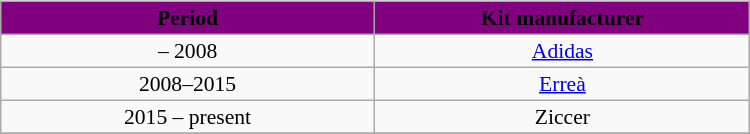<table width=50% align="left">
<tr>
<td valign=top width=60%><br><table align=center border=1 width=80% cellpadding="2" cellspacing="0" style="background: #f9f9f9; border: 1px #aaa solid; border-collapse: collapse; font-size: 90%; text-align: center">
<tr align=center bgcolor=purple style=“color:black;">
<th width=50%><span>Period</span></th>
<th width=50%><span>Kit manufacturer</span></th>
</tr>
<tr>
<td align=center> – 2008</td>
<td> <a href='#'>Adidas</a></td>
</tr>
<tr>
<td align=center>2008–2015</td>
<td> <a href='#'>Erreà</a></td>
</tr>
<tr>
<td align=center>2015 – present</td>
<td> Ziccer</td>
</tr>
<tr>
</tr>
</table>
</td>
</tr>
</table>
